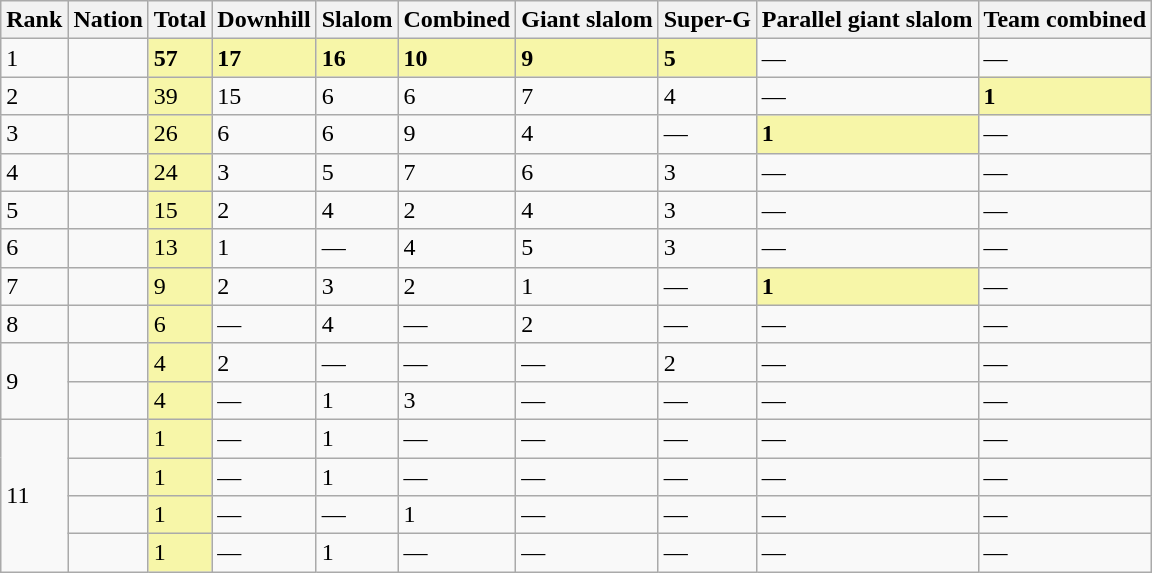<table class="wikitable sortable" style="text-align:left;">
<tr>
<th>Rank</th>
<th>Nation</th>
<th>Total</th>
<th>Downhill</th>
<th>Slalom</th>
<th>Combined</th>
<th>Giant slalom</th>
<th>Super-G</th>
<th>Parallel giant slalom</th>
<th>Team combined</th>
</tr>
<tr>
<td>1</td>
<td></td>
<td bgcolor="#F7F6A8"><strong>57</strong></td>
<td bgcolor="#F7F6A8"><strong>17</strong></td>
<td bgcolor="#F7F6A8"><strong>16</strong></td>
<td bgcolor="#F7F6A8"><strong>10</strong></td>
<td bgcolor="#F7F6A8"><strong>9</strong></td>
<td bgcolor="#F7F6A8"><strong>5</strong></td>
<td>—</td>
<td>—</td>
</tr>
<tr>
<td>2</td>
<td>  </td>
<td bgcolor="#F7F6A8">39</td>
<td>15</td>
<td>6</td>
<td>6</td>
<td>7</td>
<td>4</td>
<td>—</td>
<td bgcolor="#F7F6A8"><strong>1</strong></td>
</tr>
<tr>
<td>3</td>
<td></td>
<td bgcolor="#F7F6A8">26</td>
<td>6</td>
<td>6</td>
<td>9</td>
<td>4</td>
<td>—</td>
<td bgcolor="#F7F6A8"><strong>1</strong></td>
<td>—</td>
</tr>
<tr>
<td>4</td>
<td></td>
<td bgcolor="#F7F6A8">24</td>
<td>3</td>
<td>5</td>
<td>7</td>
<td>6</td>
<td>3</td>
<td>—</td>
<td>—</td>
</tr>
<tr>
<td>5</td>
<td></td>
<td bgcolor="#F7F6A8">15</td>
<td>2</td>
<td>4</td>
<td>2</td>
<td>4</td>
<td>3</td>
<td>—</td>
<td>—</td>
</tr>
<tr>
<td>6</td>
<td></td>
<td bgcolor="#F7F6A8">13</td>
<td>1</td>
<td>—</td>
<td>4</td>
<td>5</td>
<td>3</td>
<td>—</td>
<td>—</td>
</tr>
<tr>
<td>7</td>
<td></td>
<td bgcolor="#F7F6A8">9</td>
<td>2</td>
<td>3</td>
<td>2</td>
<td>1</td>
<td>—</td>
<td bgcolor="#F7F6A8"><strong>1</strong></td>
<td>—</td>
</tr>
<tr>
<td>8</td>
<td></td>
<td bgcolor="#F7F6A8">6</td>
<td>—</td>
<td>4</td>
<td>—</td>
<td>2</td>
<td>—</td>
<td>—</td>
<td>—</td>
</tr>
<tr>
<td rowspan=2>9</td>
<td></td>
<td bgcolor="#F7F6A8">4</td>
<td>2</td>
<td>—</td>
<td>—</td>
<td>—</td>
<td>2</td>
<td>—</td>
<td>—</td>
</tr>
<tr>
<td style="text-align: left;"></td>
<td bgcolor="#F7F6A8">4</td>
<td>—</td>
<td>1</td>
<td>3</td>
<td>—</td>
<td>—</td>
<td>—</td>
<td>—</td>
</tr>
<tr>
<td rowspan=4>11</td>
<td></td>
<td bgcolor="#F7F6A8">1</td>
<td>—</td>
<td>1</td>
<td>—</td>
<td>—</td>
<td>—</td>
<td>—</td>
<td>—</td>
</tr>
<tr>
<td style="text-align: left;"></td>
<td bgcolor="#F7F6A8">1</td>
<td>—</td>
<td>1</td>
<td>—</td>
<td>—</td>
<td>—</td>
<td>—</td>
<td>—</td>
</tr>
<tr>
<td style="text-align: left;"></td>
<td bgcolor="#F7F6A8">1</td>
<td>—</td>
<td>—</td>
<td>1</td>
<td>—</td>
<td>—</td>
<td>—</td>
<td>—</td>
</tr>
<tr>
<td style="text-align: left;"></td>
<td bgcolor="#F7F6A8">1</td>
<td>—</td>
<td>1</td>
<td>—</td>
<td>—</td>
<td>—</td>
<td>—</td>
<td>—</td>
</tr>
</table>
